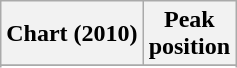<table class="wikitable sortable plainrowheaders">
<tr>
<th>Chart (2010)</th>
<th>Peak<br> position</th>
</tr>
<tr>
</tr>
<tr>
</tr>
<tr>
</tr>
<tr>
</tr>
<tr>
</tr>
<tr>
</tr>
<tr>
</tr>
<tr>
</tr>
<tr>
</tr>
<tr>
</tr>
<tr>
</tr>
<tr>
</tr>
<tr>
</tr>
<tr>
</tr>
<tr>
</tr>
<tr>
</tr>
<tr>
</tr>
<tr>
</tr>
<tr>
</tr>
<tr>
</tr>
</table>
